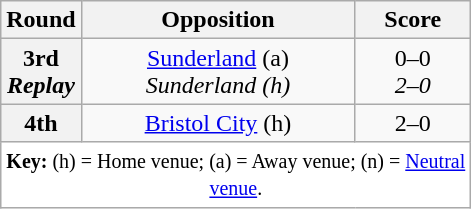<table class="wikitable plainrowheaders" style="text-align:center;margin:0">
<tr>
<th scope="col" style="width:25px">Round</th>
<th scope="col" style="width:175px">Opposition</th>
<th scope="col" style="width:70px">Score</th>
</tr>
<tr>
<th scope=row style="text-align:center">3rd<br><em>Replay</em></th>
<td><a href='#'>Sunderland</a> (a)<br><em>Sunderland (h)</em></td>
<td>0–0<br><em>2–0</em></td>
</tr>
<tr>
<th scope=row style="text-align:center">4th</th>
<td><a href='#'>Bristol City</a> (h)</td>
<td>2–0</td>
</tr>
<tr>
<td colspan="3" style="background:white;"><small><strong>Key:</strong> (h) = Home venue; (a) = Away venue; (n) = <a href='#'>Neutral venue</a>.</small></td>
</tr>
</table>
